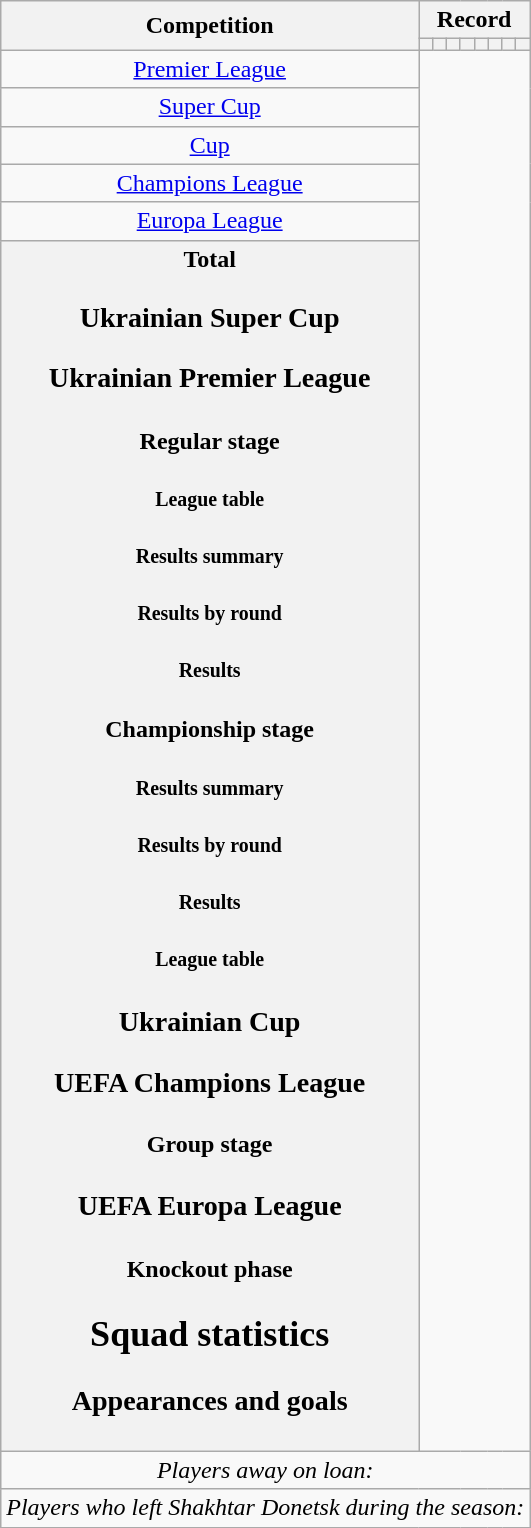<table class="wikitable" style="text-align: center">
<tr>
<th rowspan=2>Competition</th>
<th colspan=8>Record</th>
</tr>
<tr>
<th></th>
<th></th>
<th></th>
<th></th>
<th></th>
<th></th>
<th></th>
<th></th>
</tr>
<tr>
<td><a href='#'>Premier League</a><br></td>
</tr>
<tr>
<td><a href='#'>Super Cup</a><br></td>
</tr>
<tr>
<td><a href='#'>Cup</a><br></td>
</tr>
<tr>
<td><a href='#'>Champions League</a><br></td>
</tr>
<tr>
<td><a href='#'>Europa League</a><br></td>
</tr>
<tr>
<th>Total<br>
<h3>Ukrainian Super Cup</h3>
<h3>Ukrainian Premier League</h3><h4>Regular stage</h4><h5>League table</h5><h5>Results summary</h5>
<h5>Results by round</h5><h5>Results</h5>




















<h4>Championship stage</h4><h5>Results summary</h5>
<h5>Results by round</h5><h5>Results</h5>








<h5>League table</h5><h3>Ukrainian Cup</h3>
<h3>UEFA Champions League</h3><h4>Group stage</h4>






<h3>UEFA Europa League</h3><h4>Knockout phase</h4>





<h2>Squad statistics</h2><h3>Appearances and goals</h3>





























</th>
</tr>
<tr>
<td colspan="16"><em>Players away on loan:</em><br></td>
</tr>
<tr>
<td colspan="16"><em>Players who left Shakhtar Donetsk during the season:</em><br></td>
</tr>
</table>
